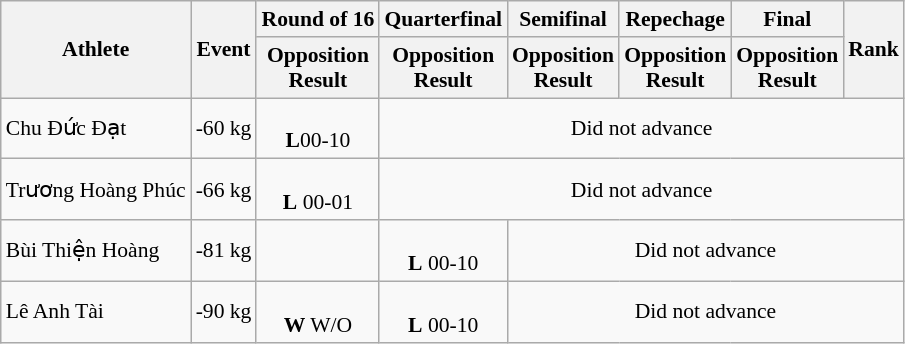<table class=wikitable style="text-align:center; font-size:90%">
<tr>
<th rowspan=2>Athlete</th>
<th rowspan=2>Event</th>
<th>Round of 16</th>
<th>Quarterfinal</th>
<th>Semifinal</th>
<th>Repechage</th>
<th>Final</th>
<th rowspan=2>Rank</th>
</tr>
<tr>
<th>Opposition<br>Result</th>
<th>Opposition<br>Result</th>
<th>Opposition<br>Result</th>
<th>Opposition<br>Result</th>
<th>Opposition<br>Result</th>
</tr>
<tr>
<td align=left>Chu Đức Đạt</td>
<td>-60 kg</td>
<td> <br><strong>L</strong>00-10</td>
<td colspan=5>Did not advance</td>
</tr>
<tr>
<td align=left>Trương Hoàng Phúc</td>
<td>-66 kg</td>
<td> <br><strong>L</strong> 00-01</td>
<td colspan=5>Did not advance</td>
</tr>
<tr>
<td align=left>Bùi Thiện Hoàng</td>
<td>-81 kg</td>
<td></td>
<td><br><strong>L</strong> 00-10</td>
<td colspan=4>Did not advance</td>
</tr>
<tr>
<td align=left>Lê Anh Tài</td>
<td>-90 kg</td>
<td><br><strong>W</strong> W/O</td>
<td><br><strong>L</strong> 00-10</td>
<td colspan=4>Did not advance</td>
</tr>
</table>
